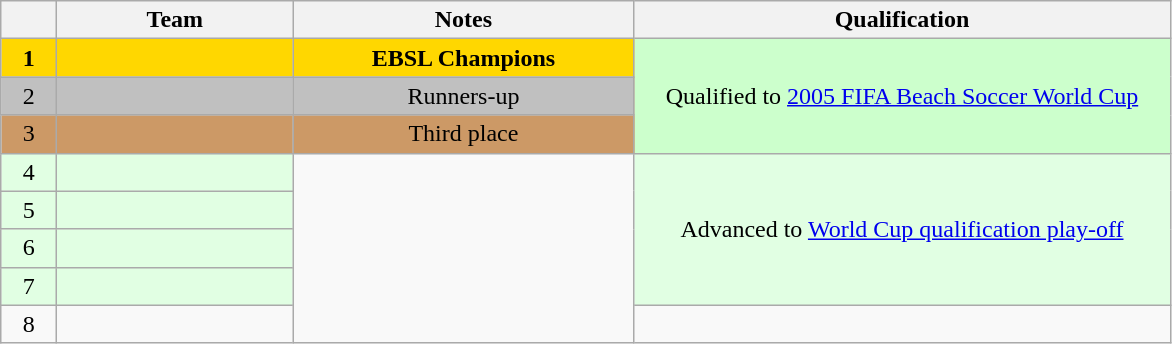<table class="wikitable" style="text-align: center; font-size: 100%;">
<tr>
<th width="30"></th>
<th width="150">Team</th>
<th width="220">Notes</th>
<th width="350">Qualification</th>
</tr>
<tr style="background-color: gold;">
<td><strong>1</strong></td>
<td align=left><strong></strong></td>
<td><strong>EBSL Champions</strong></td>
<td rowspan=3 style="background-color: #ccffcc;">Qualified to <a href='#'>2005 FIFA Beach Soccer World Cup</a></td>
</tr>
<tr style="background-color: silver;">
<td>2</td>
<td align=left></td>
<td>Runners-up</td>
</tr>
<tr style="background-color: #C96;">
<td>3</td>
<td align=left></td>
<td>Third place</td>
</tr>
<tr>
<td style="background-color:  #e1ffe3;">4</td>
<td align=left style="background-color:  #e1ffe3;"></td>
<td rowspan=5></td>
<td rowspan=4 style="background-color:  #e1ffe3;">Advanced to <a href='#'>World Cup qualification play-off</a></td>
</tr>
<tr>
<td style="background-color:  #e1ffe3;">5</td>
<td align=left style="background-color:  #e1ffe3;"></td>
</tr>
<tr>
<td style="background-color:  #e1ffe3;">6</td>
<td align=left style="background-color:  #e1ffe3;"></td>
</tr>
<tr>
<td style="background-color:  #e1ffe3;">7</td>
<td align=left style="background-color:  #e1ffe3;"></td>
</tr>
<tr>
<td>8</td>
<td align=left></td>
<td></td>
</tr>
</table>
